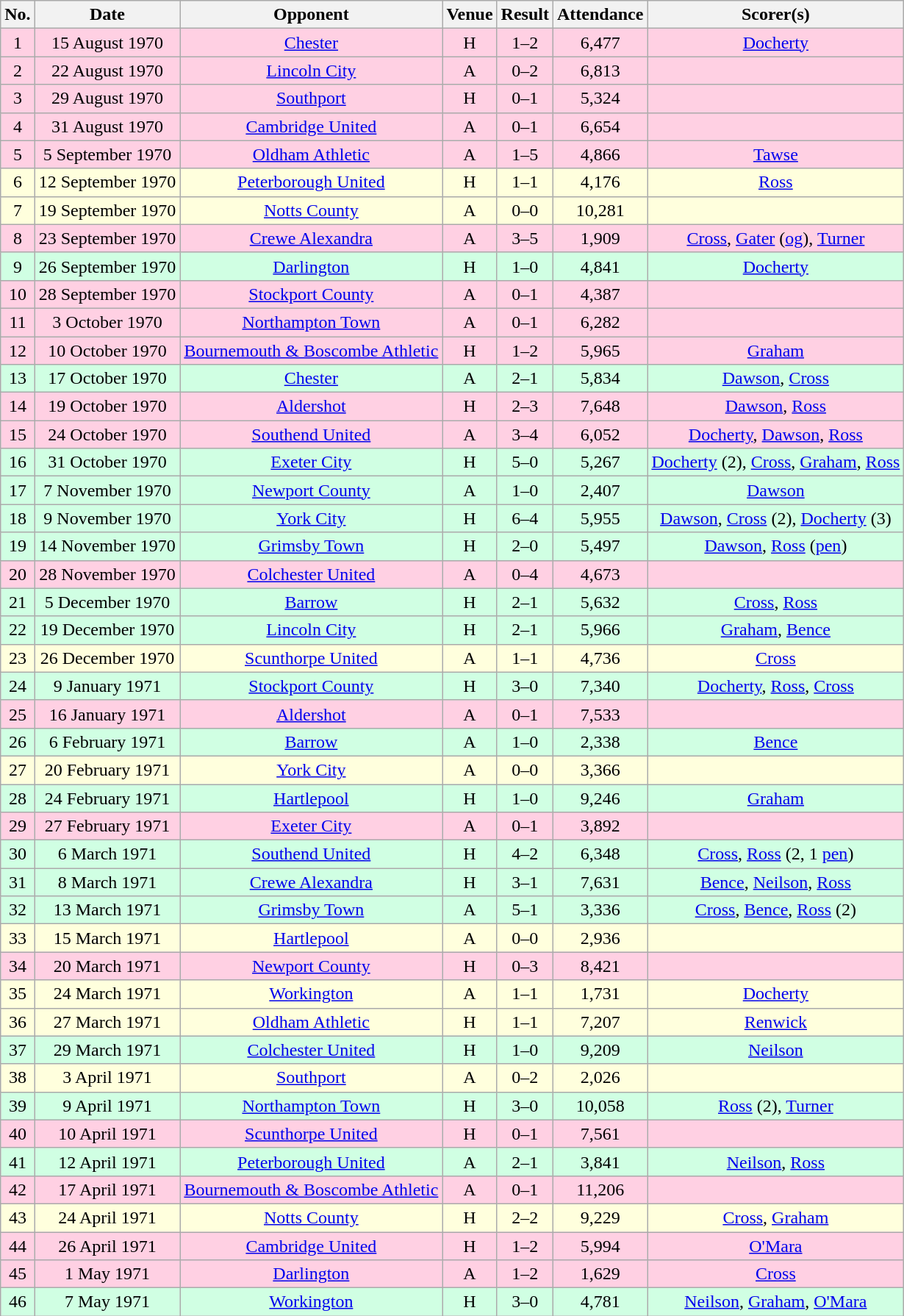<table class="wikitable sortable" style="text-align:center;">
<tr>
<th>No.</th>
<th>Date</th>
<th>Opponent</th>
<th>Venue</th>
<th>Result</th>
<th>Attendance</th>
<th>Scorer(s)</th>
</tr>
<tr style="background:#ffd0e3;">
<td>1</td>
<td>15 August 1970</td>
<td><a href='#'>Chester</a></td>
<td>H</td>
<td>1–2</td>
<td>6,477</td>
<td><a href='#'>Docherty</a></td>
</tr>
<tr style="background:#ffd0e3;">
<td>2</td>
<td>22 August 1970</td>
<td><a href='#'>Lincoln City</a></td>
<td>A</td>
<td>0–2</td>
<td>6,813</td>
<td></td>
</tr>
<tr style="background:#ffd0e3;">
<td>3</td>
<td>29 August 1970</td>
<td><a href='#'>Southport</a></td>
<td>H</td>
<td>0–1</td>
<td>5,324</td>
<td></td>
</tr>
<tr style="background:#ffd0e3;">
<td>4</td>
<td>31 August 1970</td>
<td><a href='#'>Cambridge United</a></td>
<td>A</td>
<td>0–1</td>
<td>6,654</td>
<td></td>
</tr>
<tr style="background:#ffd0e3;">
<td>5</td>
<td>5 September 1970</td>
<td><a href='#'>Oldham Athletic</a></td>
<td>A</td>
<td>1–5</td>
<td>4,866</td>
<td><a href='#'>Tawse</a></td>
</tr>
<tr style="background:#ffd;">
<td>6</td>
<td>12 September 1970</td>
<td><a href='#'>Peterborough United</a></td>
<td>H</td>
<td>1–1</td>
<td>4,176</td>
<td><a href='#'>Ross</a></td>
</tr>
<tr style="background:#ffd;">
<td>7</td>
<td>19 September 1970</td>
<td><a href='#'>Notts County</a></td>
<td>A</td>
<td>0–0</td>
<td>10,281</td>
<td></td>
</tr>
<tr style="background:#ffd0e3;">
<td>8</td>
<td>23 September 1970</td>
<td><a href='#'>Crewe Alexandra</a></td>
<td>A</td>
<td>3–5</td>
<td>1,909</td>
<td><a href='#'>Cross</a>, <a href='#'>Gater</a> (<a href='#'>og</a>), <a href='#'>Turner</a></td>
</tr>
<tr style="background:#d0ffe3;">
<td>9</td>
<td>26 September 1970</td>
<td><a href='#'>Darlington</a></td>
<td>H</td>
<td>1–0</td>
<td>4,841</td>
<td><a href='#'>Docherty</a></td>
</tr>
<tr style="background:#ffd0e3;">
<td>10</td>
<td>28 September 1970</td>
<td><a href='#'>Stockport County</a></td>
<td>A</td>
<td>0–1</td>
<td>4,387</td>
<td></td>
</tr>
<tr style="background:#ffd0e3;">
<td>11</td>
<td>3 October 1970</td>
<td><a href='#'>Northampton Town</a></td>
<td>A</td>
<td>0–1</td>
<td>6,282</td>
<td></td>
</tr>
<tr style="background:#ffd0e3;">
<td>12</td>
<td>10 October 1970</td>
<td><a href='#'>Bournemouth & Boscombe Athletic</a></td>
<td>H</td>
<td>1–2</td>
<td>5,965</td>
<td><a href='#'>Graham</a></td>
</tr>
<tr style="background:#d0ffe3;">
<td>13</td>
<td>17 October 1970</td>
<td><a href='#'>Chester</a></td>
<td>A</td>
<td>2–1</td>
<td>5,834</td>
<td><a href='#'>Dawson</a>, <a href='#'>Cross</a></td>
</tr>
<tr style="background:#ffd0e3;">
<td>14</td>
<td>19 October 1970</td>
<td><a href='#'>Aldershot</a></td>
<td>H</td>
<td>2–3</td>
<td>7,648</td>
<td><a href='#'>Dawson</a>, <a href='#'>Ross</a></td>
</tr>
<tr style="background:#ffd0e3;">
<td>15</td>
<td>24 October 1970</td>
<td><a href='#'>Southend United</a></td>
<td>A</td>
<td>3–4</td>
<td>6,052</td>
<td><a href='#'>Docherty</a>, <a href='#'>Dawson</a>, <a href='#'>Ross</a></td>
</tr>
<tr style="background:#d0ffe3;">
<td>16</td>
<td>31 October 1970</td>
<td><a href='#'>Exeter City</a></td>
<td>H</td>
<td>5–0</td>
<td>5,267</td>
<td><a href='#'>Docherty</a> (2), <a href='#'>Cross</a>, <a href='#'>Graham</a>, <a href='#'>Ross</a></td>
</tr>
<tr style="background:#d0ffe3;">
<td>17</td>
<td>7 November 1970</td>
<td><a href='#'>Newport County</a></td>
<td>A</td>
<td>1–0</td>
<td>2,407</td>
<td><a href='#'>Dawson</a></td>
</tr>
<tr style="background:#d0ffe3;">
<td>18</td>
<td>9 November 1970</td>
<td><a href='#'>York City</a></td>
<td>H</td>
<td>6–4</td>
<td>5,955</td>
<td><a href='#'>Dawson</a>, <a href='#'>Cross</a> (2), <a href='#'>Docherty</a> (3)</td>
</tr>
<tr style="background:#d0ffe3;">
<td>19</td>
<td>14 November 1970</td>
<td><a href='#'>Grimsby Town</a></td>
<td>H</td>
<td>2–0</td>
<td>5,497</td>
<td><a href='#'>Dawson</a>, <a href='#'>Ross</a> (<a href='#'>pen</a>)</td>
</tr>
<tr style="background:#ffd0e3;">
<td>20</td>
<td>28 November 1970</td>
<td><a href='#'>Colchester United</a></td>
<td>A</td>
<td>0–4</td>
<td>4,673</td>
<td></td>
</tr>
<tr style="background:#d0ffe3;">
<td>21</td>
<td>5 December 1970</td>
<td><a href='#'>Barrow</a></td>
<td>H</td>
<td>2–1</td>
<td>5,632</td>
<td><a href='#'>Cross</a>, <a href='#'>Ross</a></td>
</tr>
<tr style="background:#d0ffe3;">
<td>22</td>
<td>19 December 1970</td>
<td><a href='#'>Lincoln City</a></td>
<td>H</td>
<td>2–1</td>
<td>5,966</td>
<td><a href='#'>Graham</a>, <a href='#'>Bence</a></td>
</tr>
<tr style="background:#ffd;">
<td>23</td>
<td>26 December 1970</td>
<td><a href='#'>Scunthorpe United</a></td>
<td>A</td>
<td>1–1</td>
<td>4,736</td>
<td><a href='#'>Cross</a></td>
</tr>
<tr style="background:#d0ffe3;">
<td>24</td>
<td>9 January 1971</td>
<td><a href='#'>Stockport County</a></td>
<td>H</td>
<td>3–0</td>
<td>7,340</td>
<td><a href='#'>Docherty</a>, <a href='#'>Ross</a>, <a href='#'>Cross</a></td>
</tr>
<tr style="background:#ffd0e3;">
<td>25</td>
<td>16 January 1971</td>
<td><a href='#'>Aldershot</a></td>
<td>A</td>
<td>0–1</td>
<td>7,533</td>
<td></td>
</tr>
<tr style="background:#d0ffe3;">
<td>26</td>
<td>6 February 1971</td>
<td><a href='#'>Barrow</a></td>
<td>A</td>
<td>1–0</td>
<td>2,338</td>
<td><a href='#'>Bence</a></td>
</tr>
<tr style="background:#ffd;">
<td>27</td>
<td>20 February 1971</td>
<td><a href='#'>York City</a></td>
<td>A</td>
<td>0–0</td>
<td>3,366</td>
<td></td>
</tr>
<tr style="background:#d0ffe3;">
<td>28</td>
<td>24 February 1971</td>
<td><a href='#'>Hartlepool</a></td>
<td>H</td>
<td>1–0</td>
<td>9,246</td>
<td><a href='#'>Graham</a></td>
</tr>
<tr style="background:#ffd0e3;">
<td>29</td>
<td>27 February 1971</td>
<td><a href='#'>Exeter City</a></td>
<td>A</td>
<td>0–1</td>
<td>3,892</td>
<td></td>
</tr>
<tr style="background:#d0ffe3;">
<td>30</td>
<td>6 March 1971</td>
<td><a href='#'>Southend United</a></td>
<td>H</td>
<td>4–2</td>
<td>6,348</td>
<td><a href='#'>Cross</a>, <a href='#'>Ross</a> (2, 1 <a href='#'>pen</a>)</td>
</tr>
<tr style="background:#d0ffe3;">
<td>31</td>
<td>8 March 1971</td>
<td><a href='#'>Crewe Alexandra</a></td>
<td>H</td>
<td>3–1</td>
<td>7,631</td>
<td><a href='#'>Bence</a>, <a href='#'>Neilson</a>, <a href='#'>Ross</a></td>
</tr>
<tr style="background:#d0ffe3;">
<td>32</td>
<td>13 March 1971</td>
<td><a href='#'>Grimsby Town</a></td>
<td>A</td>
<td>5–1</td>
<td>3,336</td>
<td><a href='#'>Cross</a>, <a href='#'>Bence</a>, <a href='#'>Ross</a> (2)</td>
</tr>
<tr style="background:#ffd;">
<td>33</td>
<td>15 March 1971</td>
<td><a href='#'>Hartlepool</a></td>
<td>A</td>
<td>0–0</td>
<td>2,936</td>
<td></td>
</tr>
<tr style="background:#ffd0e3;">
<td>34</td>
<td>20 March 1971</td>
<td><a href='#'>Newport County</a></td>
<td>H</td>
<td>0–3</td>
<td>8,421</td>
<td></td>
</tr>
<tr style="background:#ffd;">
<td>35</td>
<td>24 March 1971</td>
<td><a href='#'>Workington</a></td>
<td>A</td>
<td>1–1</td>
<td>1,731</td>
<td><a href='#'>Docherty</a></td>
</tr>
<tr style="background:#ffd;">
<td>36</td>
<td>27 March 1971</td>
<td><a href='#'>Oldham Athletic</a></td>
<td>H</td>
<td>1–1</td>
<td>7,207</td>
<td><a href='#'>Renwick</a></td>
</tr>
<tr style="background:#d0ffe3;">
<td>37</td>
<td>29 March 1971</td>
<td><a href='#'>Colchester United</a></td>
<td>H</td>
<td>1–0</td>
<td>9,209</td>
<td><a href='#'>Neilson</a></td>
</tr>
<tr style="background:#ffd;">
<td>38</td>
<td>3 April 1971</td>
<td><a href='#'>Southport</a></td>
<td>A</td>
<td>0–2</td>
<td>2,026</td>
<td></td>
</tr>
<tr style="background:#d0ffe3;">
<td>39</td>
<td>9 April 1971</td>
<td><a href='#'>Northampton Town</a></td>
<td>H</td>
<td>3–0</td>
<td>10,058</td>
<td><a href='#'>Ross</a> (2), <a href='#'>Turner</a></td>
</tr>
<tr style="background:#ffd0e3;">
<td>40</td>
<td>10 April 1971</td>
<td><a href='#'>Scunthorpe United</a></td>
<td>H</td>
<td>0–1</td>
<td>7,561</td>
<td></td>
</tr>
<tr style="background:#d0ffe3;">
<td>41</td>
<td>12 April 1971</td>
<td><a href='#'>Peterborough United</a></td>
<td>A</td>
<td>2–1</td>
<td>3,841</td>
<td><a href='#'>Neilson</a>, <a href='#'>Ross</a></td>
</tr>
<tr style="background:#ffd0e3;">
<td>42</td>
<td>17 April 1971</td>
<td><a href='#'>Bournemouth & Boscombe Athletic</a></td>
<td>A</td>
<td>0–1</td>
<td>11,206</td>
<td></td>
</tr>
<tr style="background:#ffd;">
<td>43</td>
<td>24 April 1971</td>
<td><a href='#'>Notts County</a></td>
<td>H</td>
<td>2–2</td>
<td>9,229</td>
<td><a href='#'>Cross</a>, <a href='#'>Graham</a></td>
</tr>
<tr style="background:#ffd0e3;">
<td>44</td>
<td>26 April 1971</td>
<td><a href='#'>Cambridge United</a></td>
<td>H</td>
<td>1–2</td>
<td>5,994</td>
<td><a href='#'>O'Mara</a></td>
</tr>
<tr style="background:#ffd0e3;">
<td>45</td>
<td>1 May 1971</td>
<td><a href='#'>Darlington</a></td>
<td>A</td>
<td>1–2</td>
<td>1,629</td>
<td><a href='#'>Cross</a></td>
</tr>
<tr style="background:#d0ffe3;">
<td>46</td>
<td>7 May 1971</td>
<td><a href='#'>Workington</a></td>
<td>H</td>
<td>3–0</td>
<td>4,781</td>
<td><a href='#'>Neilson</a>, <a href='#'>Graham</a>, <a href='#'>O'Mara</a></td>
</tr>
</table>
